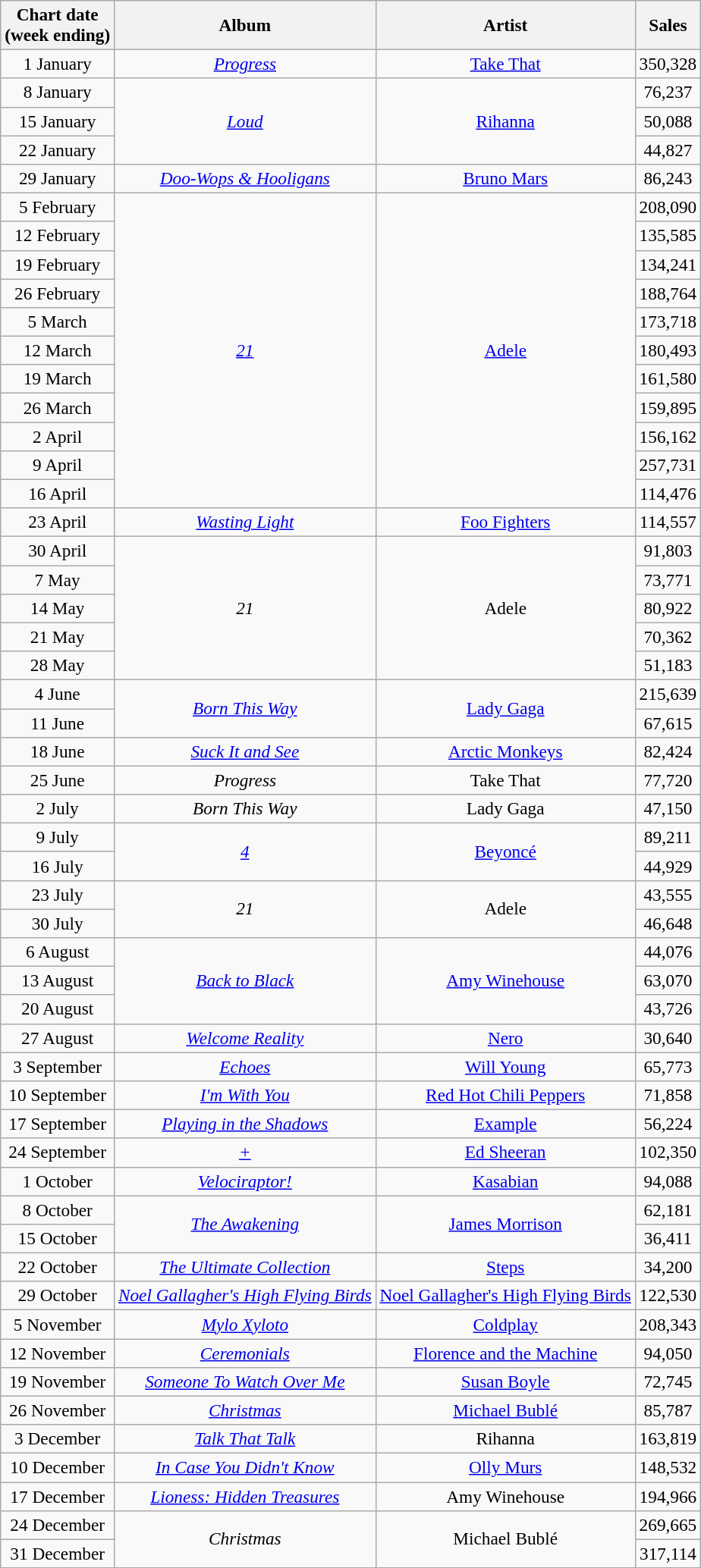<table class="wikitable" style="font-size:97%; text-align:center;">
<tr>
<th>Chart date<br>(week ending)</th>
<th>Album</th>
<th>Artist</th>
<th>Sales</th>
</tr>
<tr>
<td>1 January</td>
<td><em><a href='#'>Progress</a></em></td>
<td><a href='#'>Take That</a></td>
<td>350,328</td>
</tr>
<tr>
<td>8 January</td>
<td rowspan="3"><em><a href='#'>Loud</a></em></td>
<td rowspan="3"><a href='#'>Rihanna</a></td>
<td>76,237</td>
</tr>
<tr>
<td>15 January</td>
<td>50,088</td>
</tr>
<tr>
<td>22 January</td>
<td>44,827</td>
</tr>
<tr>
<td>29 January</td>
<td><em><a href='#'>Doo-Wops & Hooligans</a></em></td>
<td><a href='#'>Bruno Mars</a></td>
<td>86,243</td>
</tr>
<tr>
<td>5 February</td>
<td rowspan="11"><em><a href='#'>21</a></em></td>
<td rowspan="11"><a href='#'>Adele</a></td>
<td>208,090</td>
</tr>
<tr>
<td>12 February</td>
<td>135,585</td>
</tr>
<tr>
<td>19 February</td>
<td>134,241</td>
</tr>
<tr>
<td>26 February</td>
<td>188,764</td>
</tr>
<tr>
<td>5 March</td>
<td>173,718</td>
</tr>
<tr>
<td>12 March</td>
<td>180,493</td>
</tr>
<tr>
<td>19 March</td>
<td>161,580</td>
</tr>
<tr>
<td>26 March</td>
<td>159,895</td>
</tr>
<tr>
<td>2 April</td>
<td>156,162</td>
</tr>
<tr>
<td>9 April</td>
<td>257,731</td>
</tr>
<tr>
<td>16 April</td>
<td>114,476</td>
</tr>
<tr>
<td>23 April</td>
<td><em><a href='#'>Wasting Light</a></em></td>
<td><a href='#'>Foo Fighters</a></td>
<td>114,557</td>
</tr>
<tr>
<td>30 April</td>
<td rowspan="5"><em>21</em></td>
<td rowspan="5">Adele</td>
<td>91,803</td>
</tr>
<tr>
<td>7 May</td>
<td>73,771</td>
</tr>
<tr>
<td>14 May</td>
<td>80,922</td>
</tr>
<tr>
<td>21 May</td>
<td>70,362</td>
</tr>
<tr>
<td>28 May</td>
<td>51,183</td>
</tr>
<tr>
<td>4 June</td>
<td rowspan="2"><em><a href='#'>Born This Way</a></em></td>
<td rowspan="2"><a href='#'>Lady Gaga</a></td>
<td>215,639</td>
</tr>
<tr>
<td>11 June</td>
<td>67,615</td>
</tr>
<tr>
<td>18 June</td>
<td><em><a href='#'>Suck It and See</a></em></td>
<td><a href='#'>Arctic Monkeys</a></td>
<td>82,424</td>
</tr>
<tr>
<td>25 June</td>
<td><em>Progress</em></td>
<td>Take That</td>
<td>77,720</td>
</tr>
<tr>
<td>2 July</td>
<td><em>Born This Way</em></td>
<td>Lady Gaga</td>
<td>47,150</td>
</tr>
<tr>
<td>9 July</td>
<td rowspan="2"><em><a href='#'>4</a></em></td>
<td rowspan="2"><a href='#'>Beyoncé</a></td>
<td>89,211</td>
</tr>
<tr>
<td>16 July</td>
<td>44,929</td>
</tr>
<tr>
<td>23 July</td>
<td rowspan="2"><em>21</em></td>
<td rowspan="2">Adele</td>
<td>43,555</td>
</tr>
<tr>
<td>30 July</td>
<td>46,648</td>
</tr>
<tr>
<td>6 August</td>
<td rowspan="3"><em><a href='#'>Back to Black</a></em></td>
<td rowspan="3"><a href='#'>Amy Winehouse</a></td>
<td>44,076</td>
</tr>
<tr>
<td>13 August</td>
<td>63,070</td>
</tr>
<tr>
<td>20 August</td>
<td>43,726</td>
</tr>
<tr>
<td>27 August</td>
<td><em><a href='#'>Welcome Reality</a></em></td>
<td><a href='#'>Nero</a></td>
<td>30,640</td>
</tr>
<tr>
<td>3 September</td>
<td><em><a href='#'>Echoes</a></em></td>
<td><a href='#'>Will Young</a></td>
<td>65,773</td>
</tr>
<tr>
<td>10 September</td>
<td><em><a href='#'>I'm With You</a></em></td>
<td><a href='#'>Red Hot Chili Peppers</a></td>
<td>71,858</td>
</tr>
<tr>
<td>17 September</td>
<td><em><a href='#'>Playing in the Shadows</a></em></td>
<td><a href='#'>Example</a></td>
<td>56,224</td>
</tr>
<tr>
<td>24 September</td>
<td><em><a href='#'>+</a></em></td>
<td><a href='#'>Ed Sheeran</a></td>
<td>102,350</td>
</tr>
<tr>
<td>1 October</td>
<td><em><a href='#'>Velociraptor!</a></em></td>
<td><a href='#'>Kasabian</a></td>
<td>94,088</td>
</tr>
<tr>
<td>8 October</td>
<td rowspan="2"><em><a href='#'>The Awakening</a></em></td>
<td rowspan="2"><a href='#'>James Morrison</a></td>
<td>62,181</td>
</tr>
<tr>
<td>15 October</td>
<td>36,411</td>
</tr>
<tr>
<td>22 October</td>
<td><em><a href='#'>The Ultimate Collection</a></em></td>
<td><a href='#'>Steps</a></td>
<td>34,200</td>
</tr>
<tr>
<td>29 October</td>
<td><em><a href='#'>Noel Gallagher's High Flying Birds</a></em></td>
<td><a href='#'>Noel Gallagher's High Flying Birds</a></td>
<td>122,530</td>
</tr>
<tr>
<td>5 November</td>
<td><em><a href='#'>Mylo Xyloto</a></em></td>
<td><a href='#'>Coldplay</a></td>
<td>208,343</td>
</tr>
<tr>
<td>12 November</td>
<td><em><a href='#'>Ceremonials</a></em></td>
<td><a href='#'>Florence and the Machine</a></td>
<td>94,050</td>
</tr>
<tr>
<td>19 November</td>
<td><em><a href='#'>Someone To Watch Over Me</a></em></td>
<td><a href='#'>Susan Boyle</a></td>
<td>72,745</td>
</tr>
<tr>
<td>26 November</td>
<td><em><a href='#'>Christmas</a></em></td>
<td><a href='#'>Michael Bublé</a></td>
<td>85,787</td>
</tr>
<tr>
<td>3 December</td>
<td><em><a href='#'>Talk That Talk</a></em></td>
<td>Rihanna</td>
<td>163,819</td>
</tr>
<tr>
<td>10 December</td>
<td><em><a href='#'>In Case You Didn't Know</a></em></td>
<td><a href='#'>Olly Murs</a></td>
<td>148,532</td>
</tr>
<tr>
<td>17 December</td>
<td><em><a href='#'>Lioness: Hidden Treasures</a></em></td>
<td>Amy Winehouse</td>
<td>194,966</td>
</tr>
<tr>
<td>24 December</td>
<td rowspan="2"><em>Christmas</em></td>
<td rowspan="2">Michael Bublé</td>
<td>269,665</td>
</tr>
<tr>
<td>31 December</td>
<td>317,114</td>
</tr>
</table>
